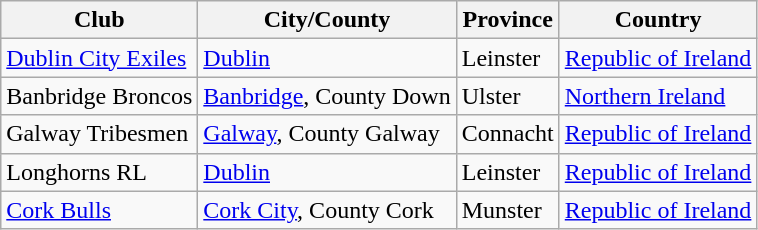<table class="wikitable">
<tr>
<th>Club</th>
<th>City/County</th>
<th>Province</th>
<th>Country</th>
</tr>
<tr>
<td> <a href='#'>Dublin City Exiles</a></td>
<td><a href='#'>Dublin</a></td>
<td>Leinster</td>
<td><a href='#'>Republic of Ireland</a></td>
</tr>
<tr>
<td> Banbridge Broncos</td>
<td><a href='#'>Banbridge</a>, County Down</td>
<td>Ulster</td>
<td><a href='#'>Northern Ireland</a></td>
</tr>
<tr>
<td> Galway Tribesmen</td>
<td><a href='#'>Galway</a>, County Galway</td>
<td>Connacht</td>
<td><a href='#'>Republic of Ireland</a></td>
</tr>
<tr>
<td> Longhorns RL</td>
<td><a href='#'>Dublin</a></td>
<td>Leinster</td>
<td><a href='#'>Republic of Ireland</a></td>
</tr>
<tr>
<td> <a href='#'>Cork Bulls</a></td>
<td><a href='#'>Cork City</a>, County Cork</td>
<td>Munster</td>
<td><a href='#'>Republic of Ireland</a></td>
</tr>
</table>
